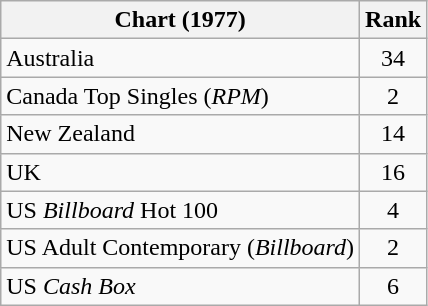<table class="wikitable sortable">
<tr>
<th align="left">Chart (1977)</th>
<th style="text-align:center;">Rank</th>
</tr>
<tr>
<td>Australia</td>
<td style="text-align:center;">34</td>
</tr>
<tr>
<td>Canada Top Singles (<em>RPM</em>)</td>
<td style="text-align:center;">2</td>
</tr>
<tr>
<td>New Zealand</td>
<td style="text-align:center;">14</td>
</tr>
<tr>
<td>UK</td>
<td style="text-align:center;">16</td>
</tr>
<tr>
<td>US <em>Billboard</em> Hot 100</td>
<td style="text-align:center;">4</td>
</tr>
<tr>
<td>US Adult Contemporary (<em>Billboard</em>)</td>
<td style="text-align:center;">2</td>
</tr>
<tr>
<td>US <em>Cash Box</em></td>
<td style="text-align:center;">6</td>
</tr>
</table>
